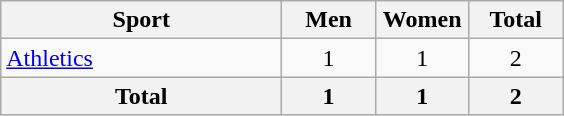<table class="wikitable sortable" style="text-align:center;">
<tr>
<th width=180>Sport</th>
<th width=55>Men</th>
<th width=55>Women</th>
<th width=55>Total</th>
</tr>
<tr>
<td align=left><a href='#'>Athletics</a></td>
<td>1</td>
<td>1</td>
<td>2</td>
</tr>
<tr>
<th>Total</th>
<th>1</th>
<th>1</th>
<th>2</th>
</tr>
</table>
